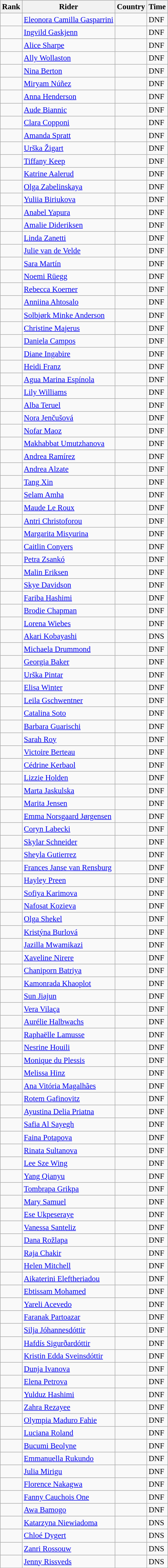<table class="wikitable sortable" style="font-size:95%; text-align:left;">
<tr>
<th>Rank</th>
<th>Rider</th>
<th>Country</th>
<th>Time</th>
</tr>
<tr>
<td></td>
<td><a href='#'>Eleonora Camilla Gasparrini</a></td>
<td></td>
<td>DNF</td>
</tr>
<tr>
<td></td>
<td><a href='#'>Ingvild Gaskjenn</a></td>
<td></td>
<td>DNF</td>
</tr>
<tr>
<td></td>
<td><a href='#'>Alice Sharpe</a></td>
<td></td>
<td>DNF</td>
</tr>
<tr>
<td></td>
<td><a href='#'>Ally Wollaston</a></td>
<td></td>
<td>DNF</td>
</tr>
<tr>
<td></td>
<td><a href='#'>Nina Berton</a></td>
<td></td>
<td>DNF</td>
</tr>
<tr>
<td></td>
<td><a href='#'>Miryam Núñez</a></td>
<td></td>
<td>DNF</td>
</tr>
<tr>
<td></td>
<td><a href='#'>Anna Henderson</a></td>
<td></td>
<td>DNF</td>
</tr>
<tr>
<td></td>
<td><a href='#'>Aude Biannic</a></td>
<td></td>
<td>DNF</td>
</tr>
<tr>
<td></td>
<td><a href='#'>Clara Copponi</a></td>
<td></td>
<td>DNF</td>
</tr>
<tr>
<td></td>
<td><a href='#'>Amanda Spratt</a></td>
<td></td>
<td>DNF</td>
</tr>
<tr>
<td></td>
<td><a href='#'>Urška Žigart</a></td>
<td></td>
<td>DNF</td>
</tr>
<tr>
<td></td>
<td><a href='#'>Tiffany Keep</a></td>
<td></td>
<td>DNF</td>
</tr>
<tr>
<td></td>
<td><a href='#'>Katrine Aalerud</a></td>
<td></td>
<td>DNF</td>
</tr>
<tr>
<td></td>
<td><a href='#'>Olga Zabelinskaya</a></td>
<td></td>
<td>DNF</td>
</tr>
<tr>
<td></td>
<td><a href='#'>Yuliia Biriukova</a></td>
<td></td>
<td>DNF</td>
</tr>
<tr>
<td></td>
<td><a href='#'>Anabel Yapura</a></td>
<td></td>
<td>DNF</td>
</tr>
<tr>
<td></td>
<td><a href='#'>Amalie Dideriksen</a></td>
<td></td>
<td>DNF</td>
</tr>
<tr>
<td></td>
<td><a href='#'>Linda Zanetti</a></td>
<td></td>
<td>DNF</td>
</tr>
<tr>
<td></td>
<td><a href='#'>Julie van de Velde</a></td>
<td></td>
<td>DNF</td>
</tr>
<tr>
<td></td>
<td><a href='#'>Sara Martín</a></td>
<td></td>
<td>DNF</td>
</tr>
<tr>
<td></td>
<td><a href='#'>Noemi Rüegg</a></td>
<td></td>
<td>DNF</td>
</tr>
<tr>
<td></td>
<td><a href='#'>Rebecca Koerner</a></td>
<td></td>
<td>DNF</td>
</tr>
<tr>
<td></td>
<td><a href='#'>Anniina Ahtosalo</a></td>
<td></td>
<td>DNF</td>
</tr>
<tr>
<td></td>
<td><a href='#'>Solbjørk Minke Anderson</a></td>
<td></td>
<td>DNF</td>
</tr>
<tr>
<td></td>
<td><a href='#'>Christine Majerus</a></td>
<td></td>
<td>DNF</td>
</tr>
<tr>
<td></td>
<td><a href='#'>Daniela Campos</a></td>
<td></td>
<td>DNF</td>
</tr>
<tr>
<td></td>
<td><a href='#'>Diane Ingabire</a></td>
<td></td>
<td>DNF</td>
</tr>
<tr>
<td></td>
<td><a href='#'>Heidi Franz</a></td>
<td></td>
<td>DNF</td>
</tr>
<tr>
<td></td>
<td><a href='#'>Agua Marina Espínola</a></td>
<td></td>
<td>DNF</td>
</tr>
<tr>
<td></td>
<td><a href='#'>Lily Williams</a></td>
<td></td>
<td>DNF</td>
</tr>
<tr>
<td></td>
<td><a href='#'>Alba Teruel</a></td>
<td></td>
<td>DNF</td>
</tr>
<tr>
<td></td>
<td><a href='#'>Nora Jenčušová</a></td>
<td></td>
<td>DNF</td>
</tr>
<tr>
<td></td>
<td><a href='#'>Nofar Maoz</a></td>
<td></td>
<td>DNF</td>
</tr>
<tr>
<td></td>
<td><a href='#'>Makhabbat Umutzhanova</a></td>
<td></td>
<td>DNF</td>
</tr>
<tr>
<td></td>
<td><a href='#'>Andrea Ramírez</a></td>
<td></td>
<td>DNF</td>
</tr>
<tr>
<td></td>
<td><a href='#'>Andrea Alzate</a></td>
<td></td>
<td>DNF</td>
</tr>
<tr>
<td></td>
<td><a href='#'>Tang Xin</a></td>
<td></td>
<td>DNF</td>
</tr>
<tr>
<td></td>
<td><a href='#'>Selam Amha</a></td>
<td></td>
<td>DNF</td>
</tr>
<tr>
<td></td>
<td><a href='#'>Maude Le Roux</a></td>
<td></td>
<td>DNF</td>
</tr>
<tr>
<td></td>
<td><a href='#'>Antri Christoforou</a></td>
<td></td>
<td>DNF</td>
</tr>
<tr>
<td></td>
<td><a href='#'>Margarita Misyurina</a></td>
<td></td>
<td>DNF</td>
</tr>
<tr>
<td></td>
<td><a href='#'>Caitlin Conyers</a></td>
<td></td>
<td>DNF</td>
</tr>
<tr>
<td></td>
<td><a href='#'>Petra Zsankó</a></td>
<td></td>
<td>DNF</td>
</tr>
<tr>
<td></td>
<td><a href='#'>Malin Eriksen</a></td>
<td></td>
<td>DNF</td>
</tr>
<tr>
<td></td>
<td><a href='#'>Skye Davidson</a></td>
<td></td>
<td>DNF</td>
</tr>
<tr>
<td></td>
<td><a href='#'>Fariba Hashimi</a></td>
<td></td>
<td>DNF</td>
</tr>
<tr>
<td></td>
<td><a href='#'>Brodie Chapman</a></td>
<td></td>
<td>DNF</td>
</tr>
<tr>
<td></td>
<td><a href='#'>Lorena Wiebes</a></td>
<td></td>
<td>DNF</td>
</tr>
<tr>
<td></td>
<td><a href='#'>Akari Kobayashi</a></td>
<td></td>
<td>DNS</td>
</tr>
<tr>
<td></td>
<td><a href='#'>Michaela Drummond</a></td>
<td></td>
<td>DNF</td>
</tr>
<tr>
<td></td>
<td><a href='#'>Georgia Baker</a></td>
<td></td>
<td>DNF</td>
</tr>
<tr>
<td></td>
<td><a href='#'>Urška Pintar</a></td>
<td></td>
<td>DNF</td>
</tr>
<tr>
<td></td>
<td><a href='#'>Elisa Winter</a></td>
<td></td>
<td>DNF</td>
</tr>
<tr>
<td></td>
<td><a href='#'>Leila Gschwentner</a></td>
<td></td>
<td>DNF</td>
</tr>
<tr>
<td></td>
<td><a href='#'>Catalina Soto</a></td>
<td></td>
<td>DNF</td>
</tr>
<tr>
<td></td>
<td><a href='#'>Barbara Guarischi</a></td>
<td></td>
<td>DNF</td>
</tr>
<tr>
<td></td>
<td><a href='#'>Sarah Roy</a></td>
<td></td>
<td>DNF</td>
</tr>
<tr>
<td></td>
<td><a href='#'>Victoire Berteau</a></td>
<td></td>
<td>DNF</td>
</tr>
<tr>
<td></td>
<td><a href='#'>Cédrine Kerbaol</a></td>
<td></td>
<td>DNF</td>
</tr>
<tr>
<td></td>
<td><a href='#'>Lizzie Holden</a></td>
<td></td>
<td>DNF</td>
</tr>
<tr>
<td></td>
<td><a href='#'>Marta Jaskulska</a></td>
<td></td>
<td>DNF</td>
</tr>
<tr>
<td></td>
<td><a href='#'>Marita Jensen</a></td>
<td></td>
<td>DNF</td>
</tr>
<tr>
<td></td>
<td><a href='#'>Emma Norsgaard Jørgensen</a></td>
<td></td>
<td>DNF</td>
</tr>
<tr>
<td></td>
<td><a href='#'>Coryn Labecki</a></td>
<td></td>
<td>DNF</td>
</tr>
<tr>
<td></td>
<td><a href='#'>Skylar Schneider</a></td>
<td></td>
<td>DNF</td>
</tr>
<tr>
<td></td>
<td><a href='#'>Sheyla Gutierrez</a></td>
<td></td>
<td>DNF</td>
</tr>
<tr>
<td></td>
<td><a href='#'>Frances Janse van Rensburg</a></td>
<td></td>
<td>DNF</td>
</tr>
<tr>
<td></td>
<td><a href='#'>Hayley Preen</a></td>
<td></td>
<td>DNF</td>
</tr>
<tr>
<td></td>
<td><a href='#'>Sofiya Karimova</a></td>
<td></td>
<td>DNF</td>
</tr>
<tr>
<td></td>
<td><a href='#'>Nafosat Kozieva</a></td>
<td></td>
<td>DNF</td>
</tr>
<tr>
<td></td>
<td><a href='#'>Olga Shekel</a></td>
<td></td>
<td>DNF</td>
</tr>
<tr>
<td></td>
<td><a href='#'>Kristýna Burlová</a></td>
<td></td>
<td>DNF</td>
</tr>
<tr>
<td></td>
<td><a href='#'>Jazilla Mwamikazi</a></td>
<td></td>
<td>DNF</td>
</tr>
<tr>
<td></td>
<td><a href='#'>Xaveline Nirere</a></td>
<td></td>
<td>DNF</td>
</tr>
<tr>
<td></td>
<td><a href='#'>Chaniporn Batriya</a></td>
<td></td>
<td>DNF</td>
</tr>
<tr>
<td></td>
<td><a href='#'>Kamonrada Khaoplot</a></td>
<td></td>
<td>DNF</td>
</tr>
<tr>
<td></td>
<td><a href='#'>Sun Jiajun</a></td>
<td></td>
<td>DNF</td>
</tr>
<tr>
<td></td>
<td><a href='#'>Vera Vilaça</a></td>
<td></td>
<td>DNF</td>
</tr>
<tr>
<td></td>
<td><a href='#'>Aurélie Halbwachs</a></td>
<td></td>
<td>DNF</td>
</tr>
<tr>
<td></td>
<td><a href='#'>Raphaëlle Lamusse</a></td>
<td></td>
<td>DNF</td>
</tr>
<tr>
<td></td>
<td><a href='#'>Nesrine Houili</a></td>
<td></td>
<td>DNF</td>
</tr>
<tr>
<td></td>
<td><a href='#'>Monique du Plessis</a></td>
<td></td>
<td>DNF</td>
</tr>
<tr>
<td></td>
<td><a href='#'>Melissa Hinz</a></td>
<td></td>
<td>DNF</td>
</tr>
<tr>
<td></td>
<td><a href='#'>Ana Vitória Magalhães</a></td>
<td></td>
<td>DNF</td>
</tr>
<tr>
<td></td>
<td><a href='#'>Rotem Gafinovitz</a></td>
<td></td>
<td>DNF</td>
</tr>
<tr>
<td></td>
<td><a href='#'>Ayustina Delia Priatna</a></td>
<td></td>
<td>DNF</td>
</tr>
<tr>
<td></td>
<td><a href='#'>Safia Al Sayegh</a></td>
<td></td>
<td>DNF</td>
</tr>
<tr>
<td></td>
<td><a href='#'>Faina Potapova</a></td>
<td></td>
<td>DNF</td>
</tr>
<tr>
<td></td>
<td><a href='#'>Rinata Sultanova</a></td>
<td></td>
<td>DNF</td>
</tr>
<tr>
<td></td>
<td><a href='#'>Lee Sze Wing</a></td>
<td></td>
<td>DNF</td>
</tr>
<tr>
<td></td>
<td><a href='#'>Yang Qianyu</a></td>
<td></td>
<td>DNF</td>
</tr>
<tr>
<td></td>
<td><a href='#'>Tombrapa Grikpa</a></td>
<td></td>
<td>DNF</td>
</tr>
<tr>
<td></td>
<td><a href='#'>Mary Samuel</a></td>
<td></td>
<td>DNF</td>
</tr>
<tr>
<td></td>
<td><a href='#'>Ese Ukpeseraye</a></td>
<td></td>
<td>DNF</td>
</tr>
<tr>
<td></td>
<td><a href='#'>Vanessa Santeliz</a></td>
<td></td>
<td>DNF</td>
</tr>
<tr>
<td></td>
<td><a href='#'>Dana Rožlapa</a></td>
<td></td>
<td>DNF</td>
</tr>
<tr>
<td></td>
<td><a href='#'>Raja Chakir</a></td>
<td></td>
<td>DNF</td>
</tr>
<tr>
<td></td>
<td><a href='#'>Helen Mitchell</a></td>
<td></td>
<td>DNF</td>
</tr>
<tr>
<td></td>
<td><a href='#'>Aikaterini Eleftheriadou</a></td>
<td></td>
<td>DNF</td>
</tr>
<tr>
<td></td>
<td><a href='#'>Ebtissam Mohamed</a></td>
<td></td>
<td>DNF</td>
</tr>
<tr>
<td></td>
<td><a href='#'>Yareli Acevedo</a></td>
<td></td>
<td>DNF</td>
</tr>
<tr>
<td></td>
<td><a href='#'>Faranak Partoazar</a></td>
<td></td>
<td>DNF</td>
</tr>
<tr>
<td></td>
<td><a href='#'>Silja Jóhannesdóttir</a></td>
<td></td>
<td>DNF</td>
</tr>
<tr>
<td></td>
<td><a href='#'>Hafdís Sigurðardóttir</a></td>
<td></td>
<td>DNF</td>
</tr>
<tr>
<td></td>
<td><a href='#'>Kristin Edda Sveinsdóttir</a></td>
<td></td>
<td>DNF</td>
</tr>
<tr>
<td></td>
<td><a href='#'>Dunja Ivanova</a></td>
<td></td>
<td>DNF</td>
</tr>
<tr>
<td></td>
<td><a href='#'>Elena Petrova</a></td>
<td></td>
<td>DNF</td>
</tr>
<tr>
<td></td>
<td><a href='#'>Yulduz Hashimi</a></td>
<td></td>
<td>DNF</td>
</tr>
<tr>
<td></td>
<td><a href='#'>Zahra Rezayee</a></td>
<td></td>
<td>DNF</td>
</tr>
<tr>
<td></td>
<td><a href='#'>Olympia Maduro Fahie</a></td>
<td></td>
<td>DNF</td>
</tr>
<tr>
<td></td>
<td><a href='#'>Luciana Roland</a></td>
<td></td>
<td>DNF</td>
</tr>
<tr>
<td></td>
<td><a href='#'>Bucumi Beolyne</a></td>
<td></td>
<td>DNF</td>
</tr>
<tr>
<td></td>
<td><a href='#'>Emmanuella Rukundo</a></td>
<td></td>
<td>DNF</td>
</tr>
<tr>
<td></td>
<td><a href='#'>Julia Mirigu</a></td>
<td></td>
<td>DNF</td>
</tr>
<tr>
<td></td>
<td><a href='#'>Florence Nakagwa</a></td>
<td></td>
<td>DNF</td>
</tr>
<tr>
<td></td>
<td><a href='#'>Fanny Cauchois One</a></td>
<td></td>
<td>DNF</td>
</tr>
<tr>
<td></td>
<td><a href='#'>Awa Bamogo</a></td>
<td></td>
<td>DNF</td>
</tr>
<tr>
<td></td>
<td><a href='#'>Katarzyna Niewiadoma</a></td>
<td></td>
<td>DNS</td>
</tr>
<tr>
<td></td>
<td><a href='#'>Chloé Dygert</a></td>
<td></td>
<td>DNS</td>
</tr>
<tr>
<td></td>
<td><a href='#'>Zanri Rossouw</a></td>
<td></td>
<td>DNS</td>
</tr>
<tr>
<td></td>
<td><a href='#'>Jenny Rissveds</a></td>
<td></td>
<td>DNS</td>
</tr>
</table>
